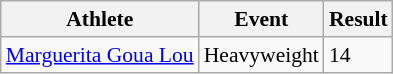<table class=wikitable style=font-size:90%>
<tr>
<th>Athlete</th>
<th>Event</th>
<th>Result</th>
</tr>
<tr>
<td><a href='#'>Marguerita Goua Lou</a></td>
<td>Heavyweight</td>
<td>14</td>
</tr>
</table>
